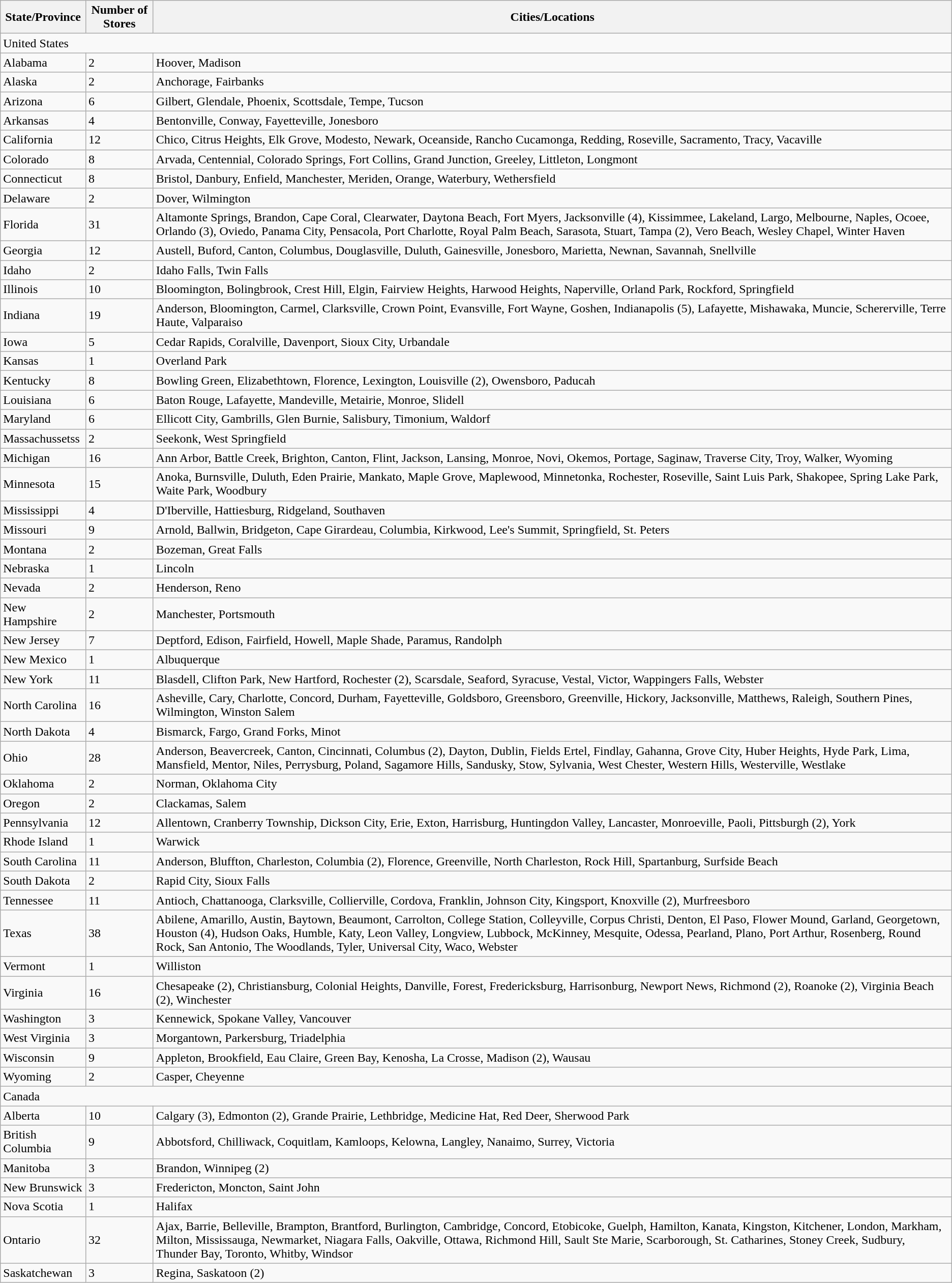<table class="wikitable">
<tr>
<th>State/Province</th>
<th>Number of Stores</th>
<th>Cities/Locations</th>
</tr>
<tr>
<td colspan="3">United States</td>
</tr>
<tr>
<td>Alabama</td>
<td>2</td>
<td>Hoover, Madison</td>
</tr>
<tr>
<td>Alaska</td>
<td>2</td>
<td>Anchorage, Fairbanks</td>
</tr>
<tr>
<td>Arizona</td>
<td>6</td>
<td>Gilbert, Glendale, Phoenix, Scottsdale, Tempe, Tucson</td>
</tr>
<tr>
<td>Arkansas</td>
<td>4</td>
<td>Bentonville, Conway, Fayetteville, Jonesboro</td>
</tr>
<tr>
<td>California</td>
<td>12</td>
<td>Chico, Citrus Heights, Elk Grove, Modesto, Newark, Oceanside, Rancho Cucamonga, Redding, Roseville, Sacramento, Tracy, Vacaville</td>
</tr>
<tr>
<td>Colorado</td>
<td>8</td>
<td>Arvada, Centennial, Colorado Springs, Fort Collins, Grand Junction, Greeley, Littleton, Longmont</td>
</tr>
<tr>
<td>Connecticut</td>
<td>8</td>
<td>Bristol, Danbury, Enfield, Manchester, Meriden, Orange, Waterbury, Wethersfield</td>
</tr>
<tr>
<td>Delaware</td>
<td>2</td>
<td>Dover, Wilmington</td>
</tr>
<tr>
<td>Florida</td>
<td>31</td>
<td>Altamonte Springs, Brandon, Cape Coral, Clearwater, Daytona Beach, Fort Myers, Jacksonville (4), Kissimmee, Lakeland, Largo, Melbourne, Naples, Ocoee, Orlando (3), Oviedo, Panama City, Pensacola, Port Charlotte, Royal Palm Beach, Sarasota, Stuart, Tampa (2), Vero Beach, Wesley Chapel, Winter Haven</td>
</tr>
<tr>
<td>Georgia</td>
<td>12</td>
<td>Austell, Buford, Canton, Columbus, Douglasville, Duluth, Gainesville, Jonesboro, Marietta, Newnan, Savannah, Snellville</td>
</tr>
<tr>
<td>Idaho</td>
<td>2</td>
<td>Idaho Falls, Twin Falls</td>
</tr>
<tr>
<td>Illinois</td>
<td>10</td>
<td>Bloomington, Bolingbrook, Crest Hill, Elgin, Fairview Heights, Harwood Heights, Naperville, Orland Park, Rockford, Springfield</td>
</tr>
<tr>
<td>Indiana</td>
<td>19</td>
<td>Anderson, Bloomington, Carmel, Clarksville, Crown Point, Evansville, Fort Wayne, Goshen, Indianapolis (5), Lafayette, Mishawaka, Muncie, Schererville, Terre Haute, Valparaiso</td>
</tr>
<tr>
<td>Iowa</td>
<td>5</td>
<td>Cedar Rapids, Coralville, Davenport, Sioux City, Urbandale</td>
</tr>
<tr>
<td>Kansas</td>
<td>1</td>
<td>Overland Park</td>
</tr>
<tr>
<td>Kentucky</td>
<td>8</td>
<td>Bowling Green, Elizabethtown, Florence, Lexington, Louisville (2), Owensboro, Paducah</td>
</tr>
<tr>
<td>Louisiana</td>
<td>6</td>
<td>Baton Rouge, Lafayette, Mandeville, Metairie, Monroe, Slidell</td>
</tr>
<tr>
<td>Maryland</td>
<td>6</td>
<td>Ellicott City, Gambrills, Glen Burnie, Salisbury, Timonium, Waldorf</td>
</tr>
<tr>
<td>Massachussetss</td>
<td>2</td>
<td>Seekonk, West Springfield</td>
</tr>
<tr>
<td>Michigan</td>
<td>16</td>
<td>Ann Arbor, Battle Creek, Brighton, Canton, Flint, Jackson, Lansing, Monroe, Novi, Okemos, Portage, Saginaw, Traverse City, Troy, Walker, Wyoming</td>
</tr>
<tr>
<td>Minnesota</td>
<td>15</td>
<td>Anoka, Burnsville, Duluth, Eden Prairie, Mankato, Maple Grove, Maplewood, Minnetonka, Rochester, Roseville, Saint Luis Park, Shakopee, Spring Lake Park, Waite Park, Woodbury</td>
</tr>
<tr>
<td>Mississippi</td>
<td>4</td>
<td>D'Iberville, Hattiesburg, Ridgeland, Southaven</td>
</tr>
<tr>
<td>Missouri</td>
<td>9</td>
<td>Arnold, Ballwin, Bridgeton, Cape Girardeau, Columbia, Kirkwood, Lee's Summit, Springfield, St. Peters</td>
</tr>
<tr>
<td>Montana</td>
<td>2</td>
<td>Bozeman, Great Falls</td>
</tr>
<tr>
<td>Nebraska</td>
<td>1</td>
<td>Lincoln</td>
</tr>
<tr>
<td>Nevada</td>
<td>2</td>
<td>Henderson, Reno</td>
</tr>
<tr>
<td>New Hampshire</td>
<td>2</td>
<td>Manchester, Portsmouth</td>
</tr>
<tr>
<td>New Jersey</td>
<td>7</td>
<td>Deptford, Edison, Fairfield, Howell, Maple Shade, Paramus, Randolph</td>
</tr>
<tr>
<td>New Mexico</td>
<td>1</td>
<td>Albuquerque</td>
</tr>
<tr>
<td>New York</td>
<td>11</td>
<td>Blasdell, Clifton Park, New Hartford, Rochester (2), Scarsdale, Seaford, Syracuse, Vestal, Victor, Wappingers Falls, Webster</td>
</tr>
<tr>
<td>North Carolina</td>
<td>16</td>
<td>Asheville, Cary, Charlotte, Concord, Durham, Fayetteville, Goldsboro, Greensboro, Greenville, Hickory, Jacksonville, Matthews, Raleigh, Southern Pines, Wilmington, Winston Salem</td>
</tr>
<tr>
<td>North Dakota</td>
<td>4</td>
<td>Bismarck, Fargo, Grand Forks, Minot</td>
</tr>
<tr>
<td>Ohio</td>
<td>28</td>
<td>Anderson, Beavercreek, Canton, Cincinnati, Columbus (2), Dayton, Dublin, Fields Ertel, Findlay, Gahanna, Grove City, Huber Heights, Hyde Park, Lima, Mansfield, Mentor, Niles, Perrysburg, Poland, Sagamore Hills, Sandusky, Stow, Sylvania, West Chester, Western Hills, Westerville, Westlake</td>
</tr>
<tr>
<td>Oklahoma</td>
<td>2</td>
<td>Norman, Oklahoma City</td>
</tr>
<tr>
<td>Oregon</td>
<td>2</td>
<td>Clackamas, Salem</td>
</tr>
<tr>
<td>Pennsylvania</td>
<td>12</td>
<td>Allentown, Cranberry Township, Dickson City, Erie, Exton, Harrisburg, Huntingdon Valley, Lancaster, Monroeville, Paoli, Pittsburgh (2), York</td>
</tr>
<tr>
<td>Rhode Island</td>
<td>1</td>
<td>Warwick</td>
</tr>
<tr>
<td>South Carolina</td>
<td>11</td>
<td>Anderson, Bluffton, Charleston, Columbia (2), Florence, Greenville, North Charleston, Rock Hill, Spartanburg, Surfside Beach</td>
</tr>
<tr>
<td>South Dakota</td>
<td>2</td>
<td>Rapid City, Sioux Falls</td>
</tr>
<tr>
<td>Tennessee</td>
<td>11</td>
<td>Antioch, Chattanooga, Clarksville, Collierville, Cordova, Franklin, Johnson City, Kingsport, Knoxville (2), Murfreesboro</td>
</tr>
<tr>
<td>Texas</td>
<td>38</td>
<td>Abilene, Amarillo, Austin, Baytown, Beaumont, Carrolton, College Station, Colleyville, Corpus Christi, Denton, El Paso, Flower Mound, Garland, Georgetown, Houston (4), Hudson Oaks, Humble, Katy, Leon Valley, Longview, Lubbock, McKinney, Mesquite, Odessa, Pearland, Plano, Port Arthur, Rosenberg, Round Rock, San Antonio, The Woodlands, Tyler, Universal City, Waco, Webster</td>
</tr>
<tr>
<td>Vermont</td>
<td>1</td>
<td>Williston</td>
</tr>
<tr>
<td>Virginia</td>
<td>16</td>
<td>Chesapeake (2), Christiansburg, Colonial Heights, Danville, Forest, Fredericksburg, Harrisonburg, Newport News, Richmond (2), Roanoke (2), Virginia Beach (2), Winchester</td>
</tr>
<tr>
<td>Washington</td>
<td>3</td>
<td>Kennewick, Spokane Valley, Vancouver</td>
</tr>
<tr>
<td>West Virginia</td>
<td>3</td>
<td>Morgantown, Parkersburg, Triadelphia</td>
</tr>
<tr>
<td>Wisconsin</td>
<td>9</td>
<td>Appleton, Brookfield, Eau Claire, Green Bay, Kenosha, La Crosse, Madison (2), Wausau</td>
</tr>
<tr>
<td>Wyoming</td>
<td>2</td>
<td>Casper, Cheyenne</td>
</tr>
<tr>
<td colspan="3">Canada</td>
</tr>
<tr>
<td>Alberta</td>
<td>10</td>
<td>Calgary (3), Edmonton (2), Grande Prairie, Lethbridge, Medicine Hat, Red Deer, Sherwood Park</td>
</tr>
<tr>
<td>British Columbia</td>
<td>9</td>
<td>Abbotsford, Chilliwack, Coquitlam, Kamloops, Kelowna, Langley, Nanaimo, Surrey, Victoria</td>
</tr>
<tr>
<td>Manitoba</td>
<td>3</td>
<td>Brandon, Winnipeg (2)</td>
</tr>
<tr>
<td>New Brunswick</td>
<td>3</td>
<td>Fredericton, Moncton, Saint John</td>
</tr>
<tr>
<td>Nova Scotia</td>
<td>1</td>
<td>Halifax</td>
</tr>
<tr>
<td>Ontario</td>
<td>32</td>
<td>Ajax, Barrie, Belleville, Brampton, Brantford, Burlington, Cambridge, Concord, Etobicoke, Guelph, Hamilton, Kanata, Kingston, Kitchener, London, Markham, Milton, Mississauga, Newmarket, Niagara Falls, Oakville, Ottawa, Richmond Hill, Sault Ste Marie, Scarborough, St. Catharines, Stoney Creek, Sudbury, Thunder Bay, Toronto, Whitby, Windsor</td>
</tr>
<tr>
<td>Saskatchewan</td>
<td>3</td>
<td>Regina, Saskatoon (2)</td>
</tr>
</table>
